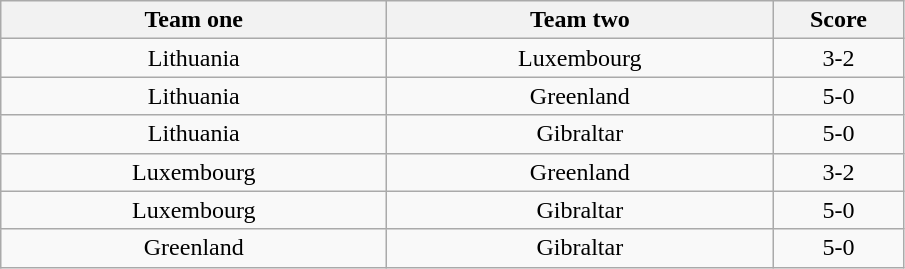<table class="wikitable" style="text-align: center">
<tr>
<th width=250>Team one</th>
<th width=250>Team two</th>
<th width=80>Score</th>
</tr>
<tr>
<td> Lithuania</td>
<td> Luxembourg</td>
<td>3-2</td>
</tr>
<tr>
<td> Lithuania</td>
<td> Greenland</td>
<td>5-0</td>
</tr>
<tr>
<td> Lithuania</td>
<td> Gibraltar</td>
<td>5-0</td>
</tr>
<tr>
<td> Luxembourg</td>
<td> Greenland</td>
<td>3-2</td>
</tr>
<tr>
<td> Luxembourg</td>
<td> Gibraltar</td>
<td>5-0</td>
</tr>
<tr>
<td> Greenland</td>
<td> Gibraltar</td>
<td>5-0</td>
</tr>
</table>
